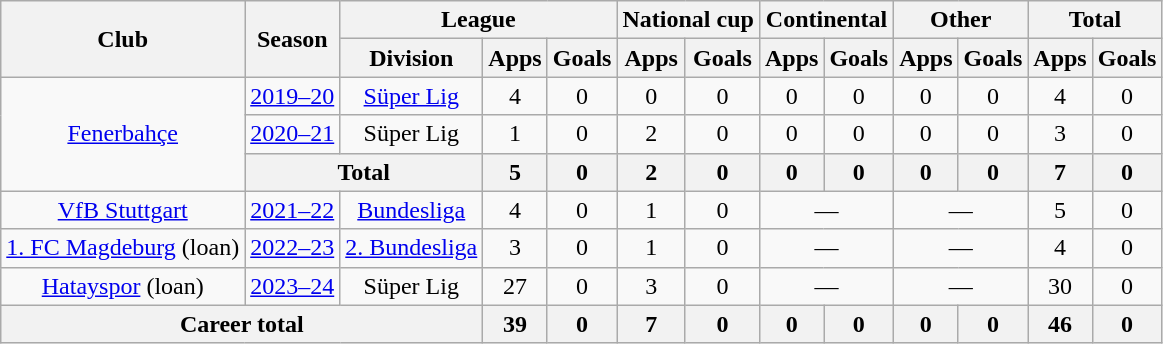<table class=wikitable style=text-align:center>
<tr>
<th rowspan="2">Club</th>
<th rowspan="2">Season</th>
<th colspan="3">League</th>
<th colspan="2">National cup</th>
<th colspan="2">Continental</th>
<th colspan="2">Other</th>
<th colspan="2">Total</th>
</tr>
<tr>
<th>Division</th>
<th>Apps</th>
<th>Goals</th>
<th>Apps</th>
<th>Goals</th>
<th>Apps</th>
<th>Goals</th>
<th>Apps</th>
<th>Goals</th>
<th>Apps</th>
<th>Goals</th>
</tr>
<tr>
<td rowspan="3"><a href='#'>Fenerbahçe</a></td>
<td><a href='#'>2019–20</a></td>
<td><a href='#'>Süper Lig</a></td>
<td>4</td>
<td>0</td>
<td>0</td>
<td>0</td>
<td>0</td>
<td>0</td>
<td>0</td>
<td>0</td>
<td>4</td>
<td>0</td>
</tr>
<tr>
<td><a href='#'>2020–21</a></td>
<td>Süper Lig</td>
<td>1</td>
<td>0</td>
<td>2</td>
<td>0</td>
<td>0</td>
<td>0</td>
<td>0</td>
<td>0</td>
<td>3</td>
<td>0</td>
</tr>
<tr>
<th colspan="2">Total</th>
<th>5</th>
<th>0</th>
<th>2</th>
<th>0</th>
<th>0</th>
<th>0</th>
<th>0</th>
<th>0</th>
<th>7</th>
<th>0</th>
</tr>
<tr>
<td><a href='#'>VfB Stuttgart</a></td>
<td><a href='#'>2021–22</a></td>
<td><a href='#'>Bundesliga</a></td>
<td>4</td>
<td>0</td>
<td>1</td>
<td>0</td>
<td colspan="2">—</td>
<td colspan="2">—</td>
<td>5</td>
<td>0</td>
</tr>
<tr>
<td><a href='#'>1. FC Magdeburg</a> (loan)</td>
<td><a href='#'>2022–23</a></td>
<td><a href='#'>2. Bundesliga</a></td>
<td>3</td>
<td>0</td>
<td>1</td>
<td>0</td>
<td colspan="2">—</td>
<td colspan="2">—</td>
<td>4</td>
<td>0</td>
</tr>
<tr>
<td><a href='#'>Hatayspor</a> (loan)</td>
<td><a href='#'>2023–24</a></td>
<td>Süper Lig</td>
<td>27</td>
<td>0</td>
<td>3</td>
<td>0</td>
<td colspan="2">—</td>
<td colspan="2">—</td>
<td>30</td>
<td>0</td>
</tr>
<tr>
<th colspan="3">Career total</th>
<th>39</th>
<th>0</th>
<th>7</th>
<th>0</th>
<th>0</th>
<th>0</th>
<th>0</th>
<th>0</th>
<th>46</th>
<th>0</th>
</tr>
</table>
